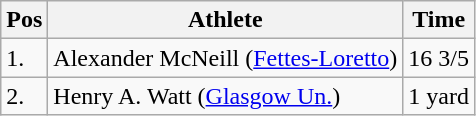<table class="wikitable">
<tr>
<th>Pos</th>
<th>Athlete</th>
<th>Time</th>
</tr>
<tr>
<td>1.</td>
<td>Alexander McNeill (<a href='#'>Fettes-Loretto</a>)</td>
<td>16 3/5</td>
</tr>
<tr>
<td>2.</td>
<td>Henry A. Watt (<a href='#'>Glasgow Un.</a>)</td>
<td>1 yard</td>
</tr>
</table>
